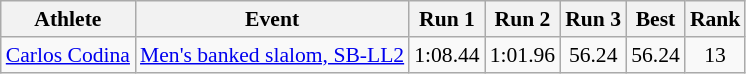<table class="wikitable" style="font-size:90%">
<tr>
<th>Athlete</th>
<th>Event</th>
<th>Run 1</th>
<th>Run 2</th>
<th>Run 3</th>
<th>Best</th>
<th>Rank</th>
</tr>
<tr align=center>
<td align=left><a href='#'>Carlos Codina</a></td>
<td align=left><a href='#'>Men's banked slalom, SB-LL2</a></td>
<td>1:08.44</td>
<td>1:01.96</td>
<td>56.24</td>
<td>56.24</td>
<td>13</td>
</tr>
</table>
